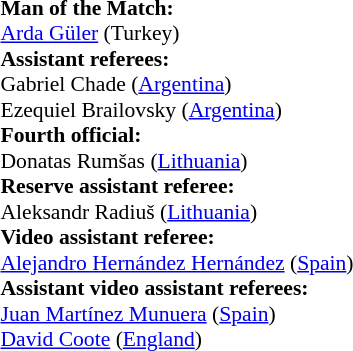<table style="width:50%;font-size:90%">
<tr>
<td><br><strong>Man of the Match:</strong>
<br><a href='#'>Arda Güler</a> (Turkey)<br><strong>Assistant referees:</strong>
<br>Gabriel Chade (<a href='#'>Argentina</a>)
<br>Ezequiel Brailovsky (<a href='#'>Argentina</a>)
<br><strong>Fourth official:</strong>
<br>Donatas Rumšas (<a href='#'>Lithuania</a>)
<br><strong>Reserve assistant referee:</strong>
<br>Aleksandr Radiuš (<a href='#'>Lithuania</a>)
<br><strong>Video assistant referee:</strong>
<br><a href='#'>Alejandro Hernández Hernández</a> (<a href='#'>Spain</a>)
<br><strong>Assistant video assistant referees:</strong>
<br><a href='#'>Juan Martínez Munuera</a> (<a href='#'>Spain</a>)
<br><a href='#'>David Coote</a> (<a href='#'>England</a>)</td>
</tr>
</table>
